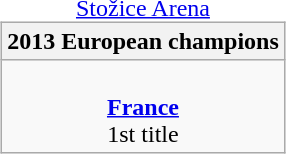<table style="width:100%;">
<tr>
<td style="vertical-align:top; width:33%;"><br>













</td>
<td style="width:33%; vertical-align:top; text-align:center;"><br><br>
<a href='#'>Stožice Arena</a>
<table class=wikitable style="text-align:center; margin:auto">
<tr>
<th>2013 European champions</th>
</tr>
<tr>
<td><br> <strong><a href='#'>France</a></strong><br>1st title</td>
</tr>
</table>
</td>
<td style="vertical-align:top; width:33%; text-align:center;"><br>













</td>
</tr>
</table>
